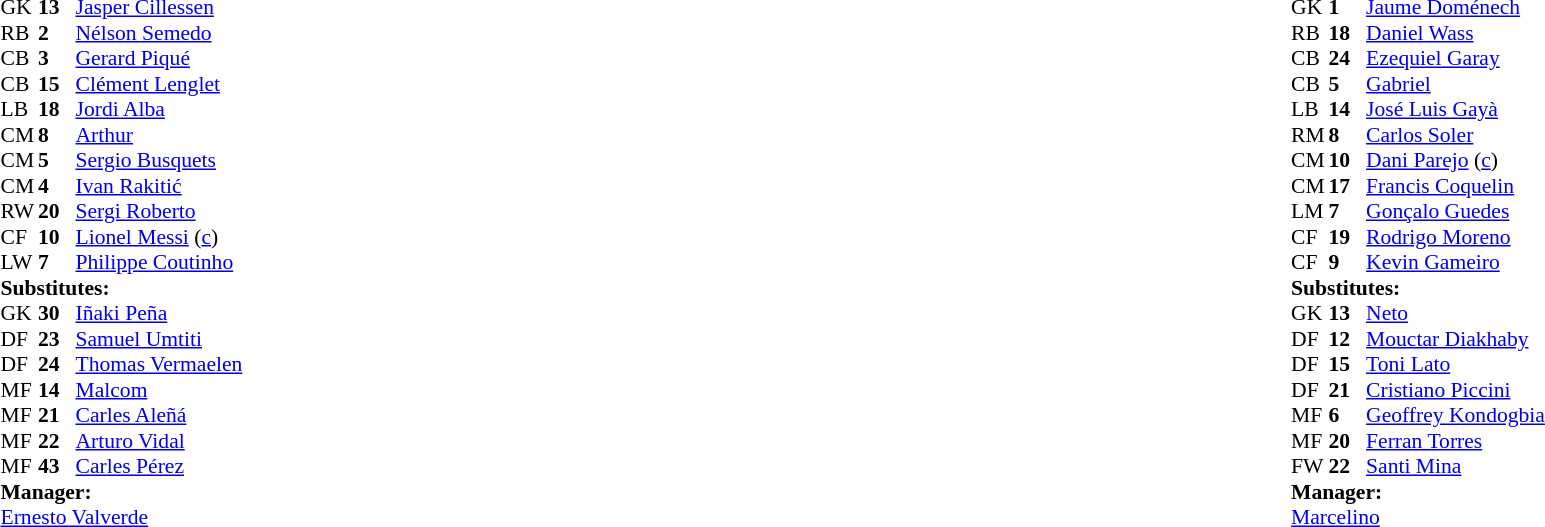<table width="100%">
<tr>
<td valign="top" width="40%"><br><table style="font-size:90%" cellspacing="0" cellpadding="0">
<tr>
<th width=25></th>
<th width=25></th>
</tr>
<tr>
<td>GK</td>
<td><strong>13</strong></td>
<td> <a href='#'>Jasper Cillessen</a></td>
</tr>
<tr>
<td>RB</td>
<td><strong>2</strong></td>
<td> <a href='#'>Nélson Semedo</a></td>
<td></td>
<td></td>
</tr>
<tr>
<td>CB</td>
<td><strong>3</strong></td>
<td> <a href='#'>Gerard Piqué</a></td>
</tr>
<tr>
<td>CB</td>
<td><strong>15</strong></td>
<td> <a href='#'>Clément Lenglet</a></td>
</tr>
<tr>
<td>LB</td>
<td><strong>18</strong></td>
<td> <a href='#'>Jordi Alba</a></td>
</tr>
<tr>
<td>CM</td>
<td><strong>8</strong></td>
<td> <a href='#'>Arthur</a></td>
<td></td>
<td></td>
</tr>
<tr>
<td>CM</td>
<td><strong>5</strong></td>
<td> <a href='#'>Sergio Busquets</a></td>
<td></td>
</tr>
<tr>
<td>CM</td>
<td><strong>4</strong></td>
<td> <a href='#'>Ivan Rakitić</a></td>
<td></td>
<td></td>
</tr>
<tr>
<td>RW</td>
<td><strong>20</strong></td>
<td> <a href='#'>Sergi Roberto</a></td>
</tr>
<tr>
<td>CF</td>
<td><strong>10</strong></td>
<td> <a href='#'>Lionel Messi</a> (<a href='#'>c</a>)</td>
</tr>
<tr>
<td>LW</td>
<td><strong>7</strong></td>
<td> <a href='#'>Philippe Coutinho</a></td>
</tr>
<tr>
<td colspan=3><strong>Substitutes:</strong></td>
</tr>
<tr>
<td>GK</td>
<td><strong>30</strong></td>
<td> <a href='#'>Iñaki Peña</a></td>
</tr>
<tr>
<td>DF</td>
<td><strong>23</strong></td>
<td> <a href='#'>Samuel Umtiti</a></td>
</tr>
<tr>
<td>DF</td>
<td><strong>24</strong></td>
<td> <a href='#'>Thomas Vermaelen</a></td>
</tr>
<tr>
<td>MF</td>
<td><strong>14</strong></td>
<td> <a href='#'>Malcom</a></td>
<td></td>
<td></td>
</tr>
<tr>
<td>MF</td>
<td><strong>21</strong></td>
<td> <a href='#'>Carles Aleñá</a></td>
<td></td>
<td></td>
</tr>
<tr>
<td>MF</td>
<td><strong>22</strong></td>
<td> <a href='#'>Arturo Vidal</a></td>
<td></td>
<td></td>
</tr>
<tr>
<td>MF</td>
<td><strong>43</strong></td>
<td> <a href='#'>Carles Pérez</a></td>
</tr>
<tr>
<td colspan=3><strong>Manager:</strong></td>
</tr>
<tr>
<td colspan=3> <a href='#'>Ernesto Valverde</a></td>
</tr>
</table>
</td>
<td valign="top"></td>
<td valign="top" width="50%"><br><table style="font-size:90%; margin:auto" cellspacing="0" cellpadding="0">
<tr>
<th width=25></th>
<th width=25></th>
</tr>
<tr>
<td>GK</td>
<td><strong>1</strong></td>
<td> <a href='#'>Jaume Doménech</a></td>
</tr>
<tr>
<td>RB</td>
<td><strong>18</strong></td>
<td> <a href='#'>Daniel Wass</a></td>
</tr>
<tr>
<td>CB</td>
<td><strong>24</strong></td>
<td> <a href='#'>Ezequiel Garay</a></td>
</tr>
<tr>
<td>CB</td>
<td><strong>5</strong></td>
<td> <a href='#'>Gabriel</a></td>
</tr>
<tr>
<td>LB</td>
<td><strong>14</strong></td>
<td> <a href='#'>José Luis Gayà</a></td>
<td></td>
</tr>
<tr>
<td>RM</td>
<td><strong>8</strong></td>
<td> <a href='#'>Carlos Soler</a></td>
</tr>
<tr>
<td>CM</td>
<td><strong>10</strong></td>
<td> <a href='#'>Dani Parejo</a> (<a href='#'>c</a>)</td>
<td></td>
<td></td>
</tr>
<tr>
<td>CM</td>
<td><strong>17</strong></td>
<td> <a href='#'>Francis Coquelin</a></td>
</tr>
<tr>
<td>LM</td>
<td><strong>7</strong></td>
<td> <a href='#'>Gonçalo Guedes</a></td>
</tr>
<tr>
<td>CF</td>
<td><strong>19</strong></td>
<td> <a href='#'>Rodrigo Moreno</a></td>
<td></td>
<td></td>
</tr>
<tr>
<td>CF</td>
<td><strong>9</strong></td>
<td> <a href='#'>Kevin Gameiro</a></td>
<td></td>
<td></td>
</tr>
<tr>
<td colspan=3><strong>Substitutes:</strong></td>
</tr>
<tr>
<td>GK</td>
<td><strong>13</strong></td>
<td> <a href='#'>Neto</a></td>
</tr>
<tr>
<td>DF</td>
<td><strong>12</strong></td>
<td> <a href='#'>Mouctar Diakhaby</a></td>
<td></td>
<td></td>
</tr>
<tr>
<td>DF</td>
<td><strong>15</strong></td>
<td> <a href='#'>Toni Lato</a></td>
</tr>
<tr>
<td>DF</td>
<td><strong>21</strong></td>
<td> <a href='#'>Cristiano Piccini</a></td>
<td></td>
<td></td>
</tr>
<tr>
<td>MF</td>
<td><strong>6</strong></td>
<td> <a href='#'>Geoffrey Kondogbia</a></td>
<td></td>
<td></td>
</tr>
<tr>
<td>MF</td>
<td><strong>20</strong></td>
<td> <a href='#'>Ferran Torres</a></td>
</tr>
<tr>
<td>FW</td>
<td><strong>22</strong></td>
<td> <a href='#'>Santi Mina</a></td>
</tr>
<tr>
<td colspan=3><strong>Manager:</strong></td>
</tr>
<tr>
<td colspan=3> <a href='#'>Marcelino</a></td>
</tr>
</table>
</td>
</tr>
</table>
